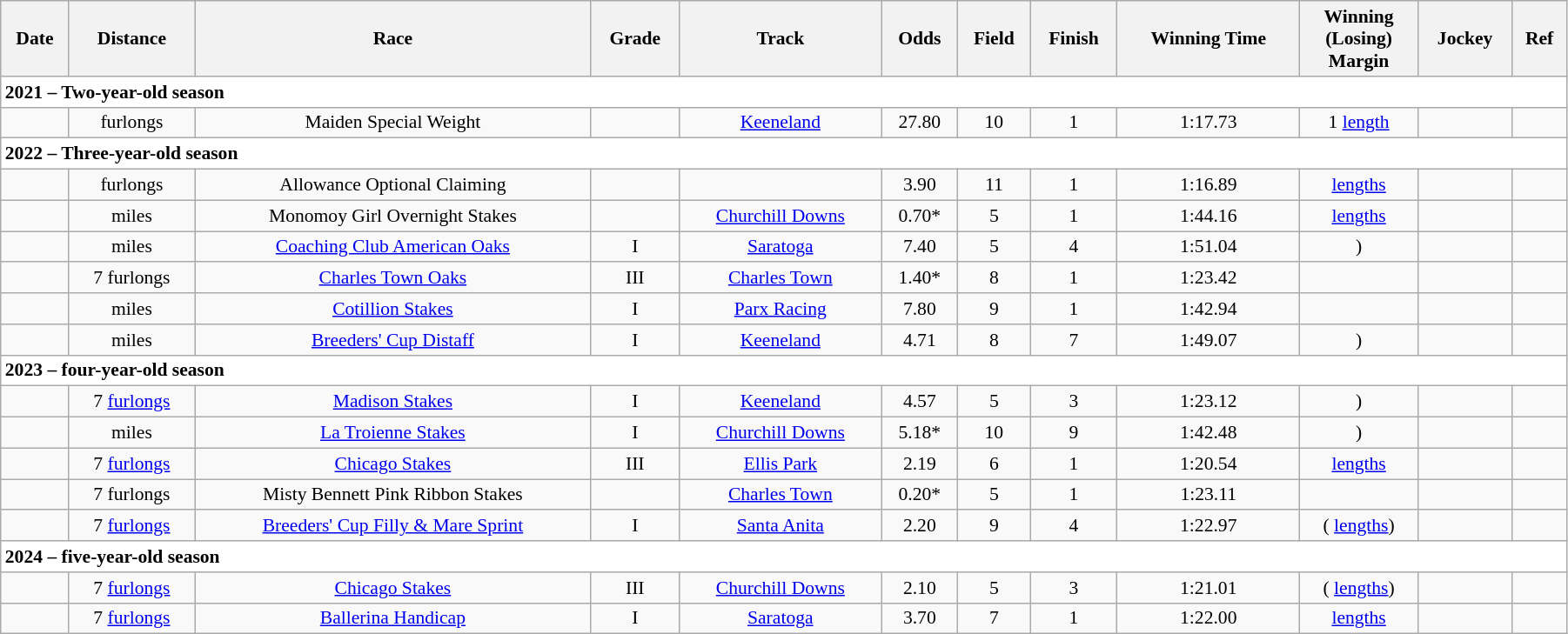<table class = "wikitable sortable" style="text-align:center; width:95%; font-size:90%">
<tr>
<th scope="col">Date</th>
<th scope="col">Distance</th>
<th scope="col">Race</th>
<th scope="col">Grade</th>
<th scope="col">Track</th>
<th scope="col">Odds</th>
<th scope="col">Field</th>
<th scope="col">Finish</th>
<th scope="col">Winning Time</th>
<th scope="col">Winning<br>(Losing)<br>Margin</th>
<th scope="col">Jockey</th>
<th scope="col" class="unsortable">Ref</th>
</tr>
<tr style="background-color:white">
<td align="left" colspan=12><strong>2021 – Two-year-old season</strong></td>
</tr>
<tr>
<td></td>
<td>  furlongs</td>
<td>Maiden Special Weight</td>
<td></td>
<td><a href='#'>Keeneland</a></td>
<td>27.80</td>
<td>10</td>
<td>1</td>
<td>1:17.73</td>
<td>1 <a href='#'>length</a></td>
<td></td>
<td></td>
</tr>
<tr style="background-color:white">
<td align="left" colspan=12><strong>2022 – Three-year-old season</strong></td>
</tr>
<tr>
<td></td>
<td>  furlongs</td>
<td>Allowance Optional Claiming</td>
<td></td>
<td></td>
<td>3.90</td>
<td>11</td>
<td>1</td>
<td>1:16.89</td>
<td> <a href='#'>lengths</a></td>
<td></td>
<td></td>
</tr>
<tr>
<td></td>
<td>  miles</td>
<td>Monomoy Girl Overnight Stakes</td>
<td></td>
<td><a href='#'>Churchill Downs</a></td>
<td>0.70*</td>
<td>5</td>
<td>1</td>
<td>1:44.16</td>
<td> <a href='#'>lengths</a></td>
<td></td>
<td></td>
</tr>
<tr>
<td></td>
<td>  miles</td>
<td><a href='#'>Coaching Club American Oaks</a></td>
<td>I</td>
<td><a href='#'>Saratoga</a></td>
<td>7.40</td>
<td>5</td>
<td>4</td>
<td>1:51.04</td>
<td>)</td>
<td></td>
<td></td>
</tr>
<tr>
<td></td>
<td> 7 furlongs</td>
<td><a href='#'>Charles Town Oaks</a></td>
<td>III</td>
<td><a href='#'>Charles Town</a></td>
<td>1.40*</td>
<td>8</td>
<td>1</td>
<td>1:23.42</td>
<td></td>
<td></td>
<td></td>
</tr>
<tr>
<td></td>
<td>  miles</td>
<td><a href='#'>Cotillion Stakes</a></td>
<td>I</td>
<td><a href='#'>Parx Racing</a></td>
<td>7.80</td>
<td>9</td>
<td>1</td>
<td>1:42.94</td>
<td></td>
<td></td>
<td></td>
</tr>
<tr>
<td></td>
<td> miles</td>
<td><a href='#'>Breeders' Cup Distaff</a></td>
<td>I</td>
<td><a href='#'>Keeneland</a></td>
<td>4.71</td>
<td>8</td>
<td>7</td>
<td>1:49.07</td>
<td>)</td>
<td></td>
<td></td>
</tr>
<tr style="background-color:white">
<td align="left" colspan=12><strong>2023 – four-year-old season</strong></td>
</tr>
<tr>
<td></td>
<td>   7 <a href='#'>furlongs</a></td>
<td><a href='#'>Madison Stakes</a></td>
<td>I</td>
<td><a href='#'>Keeneland</a></td>
<td>4.57</td>
<td>5</td>
<td>3</td>
<td>1:23.12</td>
<td>)</td>
<td></td>
<td></td>
</tr>
<tr>
<td></td>
<td>  miles</td>
<td><a href='#'>La Troienne Stakes</a></td>
<td>I</td>
<td><a href='#'>Churchill Downs</a></td>
<td>5.18*</td>
<td>10</td>
<td>9</td>
<td>1:42.48</td>
<td>)</td>
<td></td>
<td></td>
</tr>
<tr>
<td></td>
<td>   7 <a href='#'>furlongs</a></td>
<td><a href='#'>Chicago Stakes</a></td>
<td>III</td>
<td><a href='#'>Ellis Park</a></td>
<td>2.19</td>
<td>6</td>
<td>1</td>
<td>1:20.54</td>
<td>  <a href='#'>lengths</a></td>
<td></td>
<td></td>
</tr>
<tr>
<td></td>
<td> 7 furlongs</td>
<td>Misty Bennett Pink Ribbon Stakes</td>
<td></td>
<td><a href='#'>Charles Town</a></td>
<td>0.20*</td>
<td>5</td>
<td>1</td>
<td>1:23.11</td>
<td></td>
<td></td>
<td></td>
</tr>
<tr>
<td></td>
<td>   7 <a href='#'>furlongs</a></td>
<td><a href='#'>Breeders' Cup Filly & Mare Sprint</a></td>
<td>I</td>
<td><a href='#'>Santa Anita</a></td>
<td>2.20</td>
<td>9</td>
<td>4</td>
<td>1:22.97</td>
<td>( <a href='#'>lengths</a>)</td>
<td></td>
<td></td>
</tr>
<tr style="background-color:white">
<td align="left" colspan=12><strong>2024 – five-year-old season</strong></td>
</tr>
<tr>
<td></td>
<td>   7 <a href='#'>furlongs</a></td>
<td><a href='#'>Chicago Stakes</a></td>
<td>III</td>
<td><a href='#'>Churchill Downs</a></td>
<td>2.10</td>
<td>5</td>
<td>3</td>
<td>1:21.01</td>
<td> ( <a href='#'>lengths</a>)</td>
<td></td>
<td></td>
</tr>
<tr>
<td></td>
<td> 7 <a href='#'>furlongs</a></td>
<td><a href='#'>Ballerina Handicap</a></td>
<td>I</td>
<td><a href='#'>Saratoga</a></td>
<td>3.70</td>
<td>7</td>
<td>1</td>
<td>1:22.00</td>
<td> <a href='#'>lengths</a></td>
<td></td>
<td></td>
</tr>
</table>
